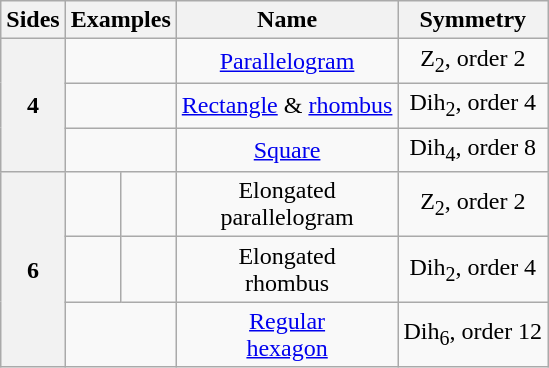<table class=wikitable>
<tr>
<th>Sides</th>
<th colspan=2>Examples</th>
<th>Name</th>
<th>Symmetry</th>
</tr>
<tr align=center>
<th rowspan=3>4</th>
<td colspan=2></td>
<td><a href='#'>Parallelogram</a></td>
<td>Z<sub>2</sub>, order 2</td>
</tr>
<tr align=center>
<td colspan=2> </td>
<td><a href='#'>Rectangle</a> & <a href='#'>rhombus</a></td>
<td>Dih<sub>2</sub>, order 4</td>
</tr>
<tr align=center>
<td colspan=2></td>
<td><a href='#'>Square</a></td>
<td>Dih<sub>4</sub>, order 8</td>
</tr>
<tr align=center>
<th rowspan=4>6</th>
<td></td>
<td>  </td>
<td>Elongated<br>parallelogram</td>
<td>Z<sub>2</sub>, order 2</td>
</tr>
<tr align=center>
<td></td>
<td></td>
<td>Elongated<br> rhombus</td>
<td>Dih<sub>2</sub>, order 4</td>
</tr>
<tr align=center>
<td colspan=2></td>
<td><a href='#'>Regular<br>hexagon</a></td>
<td>Dih<sub>6</sub>, order 12</td>
</tr>
</table>
